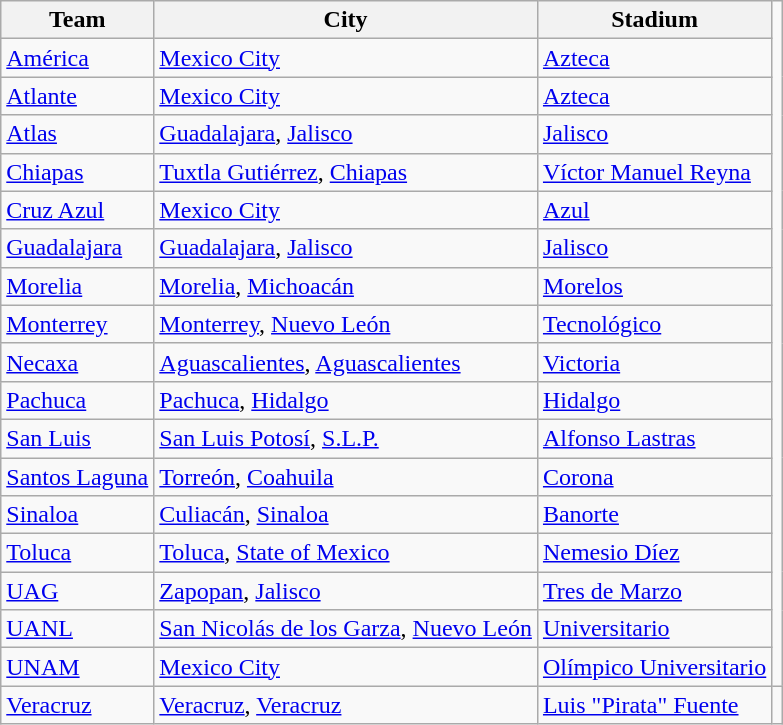<table class="wikitable" class="toccolours sortable">
<tr>
<th>Team</th>
<th>City</th>
<th>Stadium</th>
</tr>
<tr>
<td><a href='#'>América</a></td>
<td><a href='#'>Mexico City</a></td>
<td><a href='#'>Azteca</a></td>
</tr>
<tr>
<td><a href='#'>Atlante</a></td>
<td><a href='#'>Mexico City</a></td>
<td><a href='#'>Azteca</a></td>
</tr>
<tr>
<td><a href='#'>Atlas</a></td>
<td><a href='#'>Guadalajara</a>, <a href='#'>Jalisco</a></td>
<td><a href='#'>Jalisco</a></td>
</tr>
<tr>
<td><a href='#'>Chiapas</a></td>
<td><a href='#'>Tuxtla Gutiérrez</a>, <a href='#'>Chiapas</a></td>
<td><a href='#'>Víctor Manuel Reyna</a></td>
</tr>
<tr>
<td><a href='#'>Cruz Azul</a></td>
<td><a href='#'>Mexico City</a></td>
<td><a href='#'>Azul</a></td>
</tr>
<tr>
<td><a href='#'>Guadalajara</a></td>
<td><a href='#'>Guadalajara</a>, <a href='#'>Jalisco</a></td>
<td><a href='#'>Jalisco</a></td>
</tr>
<tr>
<td><a href='#'>Morelia</a></td>
<td><a href='#'>Morelia</a>, <a href='#'>Michoacán</a></td>
<td><a href='#'>Morelos</a></td>
</tr>
<tr>
<td><a href='#'>Monterrey</a></td>
<td><a href='#'>Monterrey</a>, <a href='#'>Nuevo León</a></td>
<td><a href='#'>Tecnológico</a></td>
</tr>
<tr>
<td><a href='#'>Necaxa</a></td>
<td><a href='#'>Aguascalientes</a>, <a href='#'>Aguascalientes</a></td>
<td><a href='#'>Victoria</a></td>
</tr>
<tr>
<td><a href='#'>Pachuca</a></td>
<td><a href='#'>Pachuca</a>, <a href='#'>Hidalgo</a></td>
<td><a href='#'>Hidalgo</a></td>
</tr>
<tr>
<td><a href='#'>San Luis</a></td>
<td><a href='#'>San Luis Potosí</a>, <a href='#'>S.L.P.</a></td>
<td><a href='#'>Alfonso Lastras</a></td>
</tr>
<tr>
<td><a href='#'>Santos Laguna</a></td>
<td><a href='#'>Torreón</a>, <a href='#'>Coahuila</a></td>
<td><a href='#'>Corona</a></td>
</tr>
<tr>
<td><a href='#'>Sinaloa</a></td>
<td><a href='#'>Culiacán</a>, <a href='#'>Sinaloa</a></td>
<td><a href='#'>Banorte</a></td>
</tr>
<tr>
<td><a href='#'>Toluca</a></td>
<td><a href='#'>Toluca</a>, <a href='#'>State of Mexico</a></td>
<td><a href='#'>Nemesio Díez</a></td>
</tr>
<tr>
<td><a href='#'>UAG</a></td>
<td><a href='#'>Zapopan</a>, <a href='#'>Jalisco</a></td>
<td><a href='#'>Tres de Marzo</a></td>
</tr>
<tr>
<td><a href='#'>UANL</a></td>
<td><a href='#'>San Nicolás de los Garza</a>, <a href='#'>Nuevo León</a></td>
<td><a href='#'>Universitario</a></td>
</tr>
<tr>
<td><a href='#'>UNAM</a></td>
<td><a href='#'>Mexico City</a></td>
<td><a href='#'>Olímpico Universitario</a></td>
</tr>
<tr>
<td><a href='#'>Veracruz</a></td>
<td><a href='#'>Veracruz</a>, <a href='#'>Veracruz</a></td>
<td><a href='#'>Luis "Pirata" Fuente</a></td>
<td></td>
</tr>
</table>
